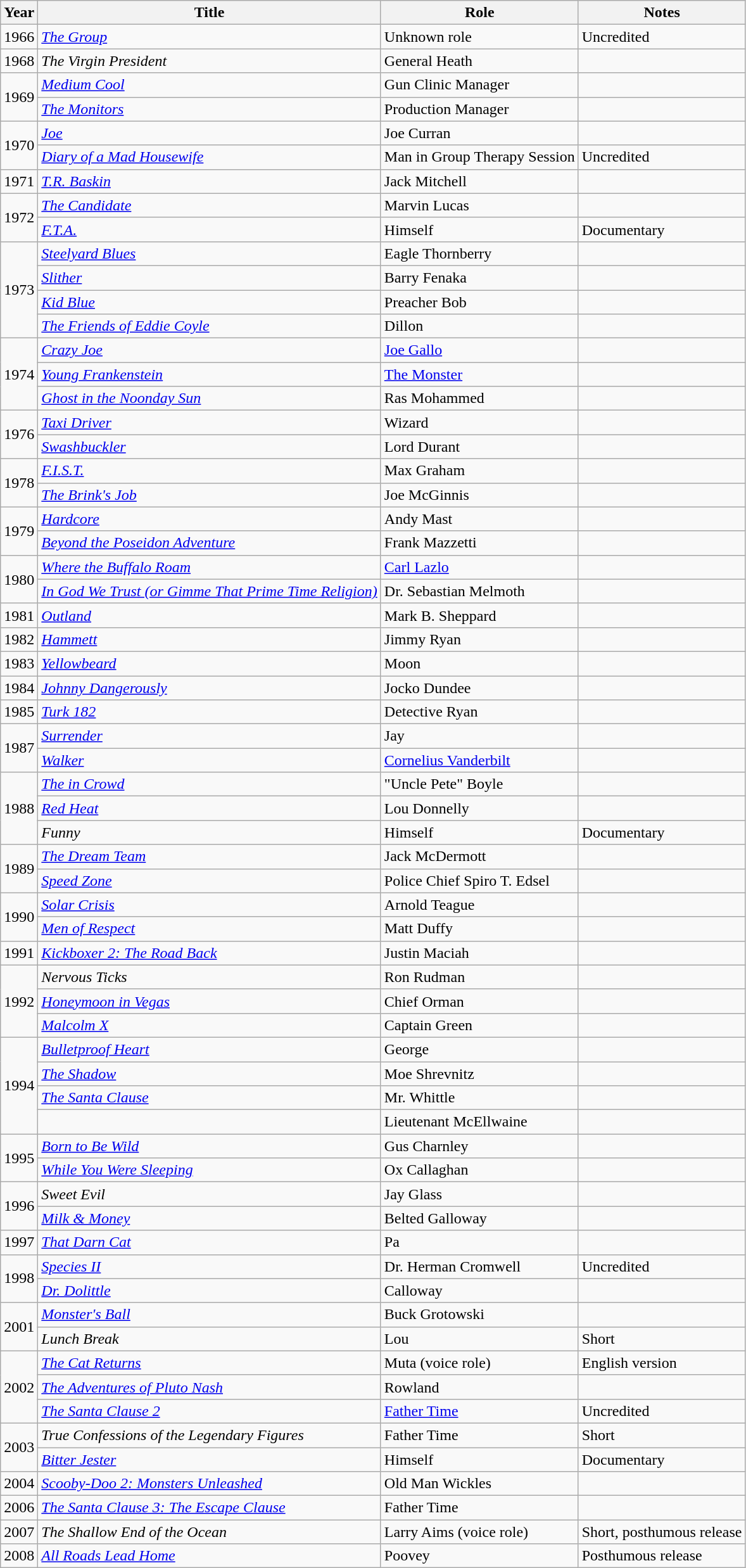<table class="wikitable sortable">
<tr>
<th>Year</th>
<th>Title</th>
<th>Role</th>
<th>Notes</th>
</tr>
<tr>
<td>1966</td>
<td><em><a href='#'>The Group</a></em></td>
<td>Unknown role</td>
<td>Uncredited</td>
</tr>
<tr>
<td>1968</td>
<td><em>The Virgin President</em></td>
<td>General Heath</td>
<td></td>
</tr>
<tr>
<td rowspan=2>1969</td>
<td><em><a href='#'>Medium Cool</a></em></td>
<td>Gun Clinic Manager</td>
<td></td>
</tr>
<tr>
<td><em><a href='#'>The Monitors</a></em></td>
<td>Production Manager</td>
<td></td>
</tr>
<tr>
<td rowspan=2>1970</td>
<td><em><a href='#'>Joe</a></em></td>
<td>Joe Curran</td>
<td></td>
</tr>
<tr>
<td><em><a href='#'>Diary of a Mad Housewife</a></em></td>
<td>Man in Group Therapy Session</td>
<td>Uncredited</td>
</tr>
<tr>
<td>1971</td>
<td><em><a href='#'>T.R. Baskin</a></em></td>
<td>Jack Mitchell</td>
<td></td>
</tr>
<tr>
<td rowspan="2">1972</td>
<td><em><a href='#'>The Candidate</a></em></td>
<td>Marvin Lucas</td>
<td></td>
</tr>
<tr>
<td><em><a href='#'>F.T.A.</a></em></td>
<td>Himself</td>
<td>Documentary</td>
</tr>
<tr>
<td rowspan=4>1973</td>
<td><em><a href='#'>Steelyard Blues</a></em></td>
<td>Eagle Thornberry</td>
<td></td>
</tr>
<tr>
<td><em><a href='#'>Slither</a></em></td>
<td>Barry Fenaka</td>
<td></td>
</tr>
<tr>
<td><em><a href='#'>Kid Blue</a></em></td>
<td>Preacher Bob</td>
<td></td>
</tr>
<tr>
<td><em><a href='#'>The Friends of Eddie Coyle</a></em></td>
<td>Dillon</td>
<td></td>
</tr>
<tr>
<td rowspan=3>1974</td>
<td><em><a href='#'>Crazy Joe</a></em></td>
<td><a href='#'>Joe Gallo</a></td>
<td></td>
</tr>
<tr>
<td><em><a href='#'>Young Frankenstein</a></em></td>
<td><a href='#'>The Monster</a></td>
<td></td>
</tr>
<tr>
<td><em><a href='#'>Ghost in the Noonday Sun</a></em></td>
<td>Ras Mohammed</td>
<td></td>
</tr>
<tr>
<td rowspan=2>1976</td>
<td><em><a href='#'>Taxi Driver</a></em></td>
<td>Wizard</td>
<td></td>
</tr>
<tr>
<td><em><a href='#'>Swashbuckler</a></em></td>
<td>Lord Durant</td>
<td></td>
</tr>
<tr>
<td rowspan=2>1978</td>
<td><em><a href='#'>F.I.S.T.</a></em></td>
<td>Max Graham</td>
<td></td>
</tr>
<tr>
<td><em><a href='#'>The Brink's Job</a></em></td>
<td>Joe McGinnis</td>
<td></td>
</tr>
<tr>
<td rowspan=2>1979</td>
<td><em><a href='#'>Hardcore</a></em></td>
<td>Andy Mast</td>
<td></td>
</tr>
<tr>
<td><em><a href='#'>Beyond the Poseidon Adventure</a></em></td>
<td>Frank Mazzetti</td>
<td></td>
</tr>
<tr>
<td rowspan=2>1980</td>
<td><em><a href='#'>Where the Buffalo Roam</a></em></td>
<td><a href='#'>Carl Lazlo</a></td>
<td></td>
</tr>
<tr>
<td><em><a href='#'>In God We Trust (or Gimme That Prime Time Religion)</a></em></td>
<td>Dr. Sebastian Melmoth</td>
<td></td>
</tr>
<tr>
<td>1981</td>
<td><em><a href='#'>Outland</a></em></td>
<td>Mark B. Sheppard</td>
<td></td>
</tr>
<tr>
<td>1982</td>
<td><em><a href='#'>Hammett</a></em></td>
<td>Jimmy Ryan</td>
<td></td>
</tr>
<tr>
<td>1983</td>
<td><em><a href='#'>Yellowbeard</a></em></td>
<td>Moon</td>
<td></td>
</tr>
<tr>
<td>1984</td>
<td><em><a href='#'>Johnny Dangerously</a></em></td>
<td>Jocko Dundee</td>
<td></td>
</tr>
<tr>
<td>1985</td>
<td><em><a href='#'>Turk 182</a></em></td>
<td>Detective Ryan</td>
<td></td>
</tr>
<tr>
<td rowspan=2>1987</td>
<td><em><a href='#'>Surrender</a></em></td>
<td>Jay</td>
<td></td>
</tr>
<tr>
<td><em><a href='#'>Walker</a></em></td>
<td><a href='#'>Cornelius Vanderbilt</a></td>
<td></td>
</tr>
<tr>
<td rowspan=3>1988</td>
<td><em><a href='#'>The in Crowd</a></em></td>
<td>"Uncle Pete" Boyle</td>
<td></td>
</tr>
<tr>
<td><em><a href='#'>Red Heat</a></em></td>
<td>Lou Donnelly</td>
<td></td>
</tr>
<tr>
<td><em>Funny</em></td>
<td>Himself</td>
<td>Documentary</td>
</tr>
<tr>
<td rowspan="2">1989</td>
<td><em><a href='#'>The Dream Team</a></em></td>
<td>Jack McDermott</td>
<td></td>
</tr>
<tr>
<td><em><a href='#'>Speed Zone</a></em></td>
<td>Police Chief Spiro T. Edsel</td>
<td></td>
</tr>
<tr>
<td rowspan=2>1990</td>
<td><em><a href='#'>Solar Crisis</a></em></td>
<td>Arnold Teague</td>
<td></td>
</tr>
<tr>
<td><em><a href='#'>Men of Respect</a></em></td>
<td>Matt Duffy</td>
<td></td>
</tr>
<tr>
<td>1991</td>
<td><em><a href='#'>Kickboxer 2: The Road Back</a></em></td>
<td>Justin Maciah</td>
<td></td>
</tr>
<tr>
<td rowspan=3>1992</td>
<td><em>Nervous Ticks</em></td>
<td>Ron Rudman</td>
<td></td>
</tr>
<tr>
<td><em><a href='#'>Honeymoon in Vegas</a></em></td>
<td>Chief Orman</td>
<td></td>
</tr>
<tr>
<td><em><a href='#'>Malcolm X</a></em></td>
<td>Captain Green</td>
<td></td>
</tr>
<tr>
<td rowspan=4>1994</td>
<td><em><a href='#'>Bulletproof Heart</a></em></td>
<td>George</td>
<td></td>
</tr>
<tr>
<td><em><a href='#'>The Shadow</a></em></td>
<td>Moe Shrevnitz</td>
<td></td>
</tr>
<tr>
<td><em><a href='#'>The Santa Clause</a></em></td>
<td>Mr. Whittle</td>
<td></td>
</tr>
<tr>
<td><em></em></td>
<td>Lieutenant McEllwaine</td>
<td></td>
</tr>
<tr>
<td rowspan=2>1995</td>
<td><em><a href='#'>Born to Be Wild</a></em></td>
<td>Gus Charnley</td>
<td></td>
</tr>
<tr>
<td><em><a href='#'>While You Were Sleeping</a></em></td>
<td>Ox Callaghan</td>
<td></td>
</tr>
<tr>
<td rowspan=2>1996</td>
<td><em>Sweet Evil</em></td>
<td>Jay Glass</td>
<td></td>
</tr>
<tr>
<td><em><a href='#'>Milk & Money</a></em></td>
<td>Belted Galloway</td>
<td></td>
</tr>
<tr>
<td>1997</td>
<td><em><a href='#'>That Darn Cat</a></em></td>
<td>Pa</td>
<td></td>
</tr>
<tr>
<td rowspan=2>1998</td>
<td><em><a href='#'>Species II</a></em></td>
<td>Dr. Herman Cromwell</td>
<td>Uncredited</td>
</tr>
<tr>
<td><em><a href='#'>Dr. Dolittle</a></em></td>
<td>Calloway</td>
<td></td>
</tr>
<tr>
<td rowspan=2>2001</td>
<td><em><a href='#'>Monster's Ball</a></em></td>
<td>Buck Grotowski</td>
<td></td>
</tr>
<tr>
<td><em>Lunch Break</em></td>
<td>Lou</td>
<td>Short</td>
</tr>
<tr>
<td rowspan=3>2002</td>
<td><em><a href='#'>The Cat Returns</a></em></td>
<td>Muta (voice role)</td>
<td>English version</td>
</tr>
<tr>
<td><em><a href='#'>The Adventures of Pluto Nash</a></em></td>
<td>Rowland</td>
<td></td>
</tr>
<tr>
<td><em><a href='#'>The Santa Clause 2</a></em></td>
<td><a href='#'>Father Time</a></td>
<td>Uncredited</td>
</tr>
<tr>
<td rowspan=2>2003</td>
<td><em>True Confessions of the Legendary Figures</em></td>
<td>Father Time</td>
<td>Short</td>
</tr>
<tr>
<td><em><a href='#'>Bitter Jester</a></em></td>
<td>Himself</td>
<td>Documentary</td>
</tr>
<tr>
<td>2004</td>
<td><em><a href='#'>Scooby-Doo 2: Monsters Unleashed</a></em></td>
<td>Old Man Wickles</td>
<td></td>
</tr>
<tr>
<td>2006</td>
<td><em><a href='#'>The Santa Clause 3: The Escape Clause</a></em></td>
<td>Father Time</td>
<td></td>
</tr>
<tr>
<td>2007</td>
<td><em>The Shallow End of the Ocean</em></td>
<td>Larry Aims (voice role)</td>
<td>Short, posthumous release</td>
</tr>
<tr>
<td>2008</td>
<td><em><a href='#'>All Roads Lead Home</a></em></td>
<td>Poovey</td>
<td>Posthumous release</td>
</tr>
</table>
